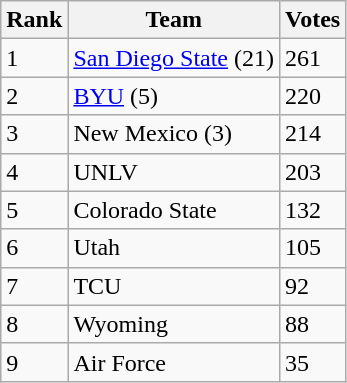<table class=wikitable>
<tr>
<th>Rank</th>
<th>Team</th>
<th>Votes</th>
</tr>
<tr>
<td>1</td>
<td><a href='#'>San Diego State</a> (21)</td>
<td>261</td>
</tr>
<tr>
<td>2</td>
<td><a href='#'>BYU</a> (5)</td>
<td>220</td>
</tr>
<tr>
<td>3</td>
<td>New Mexico (3)</td>
<td>214</td>
</tr>
<tr>
<td>4</td>
<td>UNLV</td>
<td>203</td>
</tr>
<tr>
<td>5</td>
<td>Colorado State</td>
<td>132</td>
</tr>
<tr>
<td>6</td>
<td>Utah</td>
<td>105</td>
</tr>
<tr>
<td>7</td>
<td>TCU</td>
<td>92</td>
</tr>
<tr>
<td>8</td>
<td>Wyoming</td>
<td>88</td>
</tr>
<tr>
<td>9</td>
<td>Air Force</td>
<td>35</td>
</tr>
</table>
